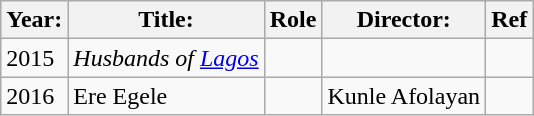<table class="wikitable">
<tr>
<th>Year:</th>
<th>Title:</th>
<th>Role</th>
<th>Director:</th>
<th>Ref</th>
</tr>
<tr>
<td>2015</td>
<td><em>Husbands of <a href='#'>Lagos</a></em></td>
<td></td>
<td></td>
<td></td>
</tr>
<tr>
<td>2016</td>
<td>Ere Egele</td>
<td></td>
<td>Kunle Afolayan</td>
<td></td>
</tr>
</table>
